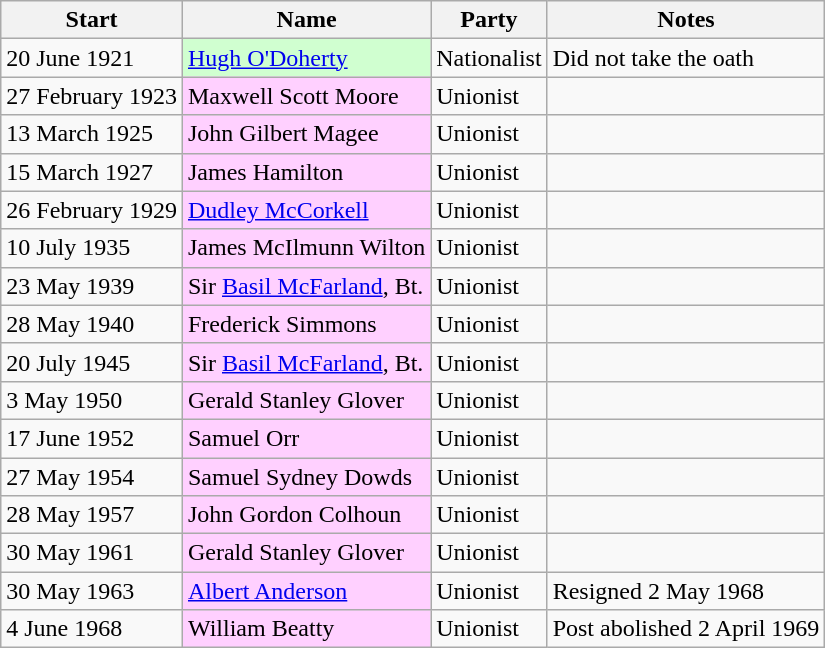<table class="wikitable">
<tr>
<th>Start</th>
<th>Name</th>
<th>Party</th>
<th>Notes</th>
</tr>
<tr>
<td>20 June 1921</td>
<td style="background:#D0FFD0"><a href='#'>Hugh O'Doherty</a></td>
<td>Nationalist</td>
<td>Did not take the oath</td>
</tr>
<tr>
<td>27 February 1923</td>
<td style="background:#FFD0FF">Maxwell Scott Moore</td>
<td>Unionist</td>
<td></td>
</tr>
<tr>
<td>13 March 1925</td>
<td style="background:#FFD0FF">John Gilbert Magee</td>
<td>Unionist</td>
<td></td>
</tr>
<tr>
<td>15 March 1927</td>
<td style="background:#FFD0FF">James Hamilton</td>
<td>Unionist</td>
<td></td>
</tr>
<tr>
<td>26 February 1929</td>
<td style="background:#FFD0FF"><a href='#'>Dudley McCorkell</a></td>
<td>Unionist</td>
<td></td>
</tr>
<tr>
<td>10 July 1935</td>
<td style="background:#FFD0FF">James McIlmunn Wilton</td>
<td>Unionist</td>
<td></td>
</tr>
<tr>
<td>23 May 1939</td>
<td style="background:#FFD0FF">Sir <a href='#'>Basil McFarland</a>, Bt.</td>
<td>Unionist</td>
<td></td>
</tr>
<tr>
<td>28 May 1940</td>
<td style="background:#FFD0FF">Frederick Simmons</td>
<td>Unionist</td>
<td></td>
</tr>
<tr>
<td>20 July 1945</td>
<td style="background:#FFD0FF">Sir <a href='#'>Basil McFarland</a>, Bt.</td>
<td>Unionist</td>
<td></td>
</tr>
<tr>
<td>3 May 1950</td>
<td style="background:#FFD0FF">Gerald Stanley Glover</td>
<td>Unionist</td>
<td></td>
</tr>
<tr>
<td>17 June 1952</td>
<td style="background:#FFD0FF">Samuel Orr</td>
<td>Unionist</td>
<td></td>
</tr>
<tr>
<td>27 May 1954</td>
<td style="background:#FFD0FF">Samuel Sydney Dowds</td>
<td>Unionist</td>
<td></td>
</tr>
<tr>
<td>28 May 1957</td>
<td style="background:#FFD0FF">John Gordon Colhoun</td>
<td>Unionist</td>
<td></td>
</tr>
<tr>
<td>30 May 1961</td>
<td style="background:#FFD0FF">Gerald Stanley Glover</td>
<td>Unionist</td>
<td></td>
</tr>
<tr>
<td>30 May 1963</td>
<td style="background:#FFD0FF"><a href='#'>Albert Anderson</a></td>
<td>Unionist</td>
<td>Resigned 2 May 1968</td>
</tr>
<tr>
<td>4 June 1968</td>
<td style="background:#FFD0FF">William Beatty</td>
<td>Unionist</td>
<td>Post abolished 2 April 1969</td>
</tr>
</table>
